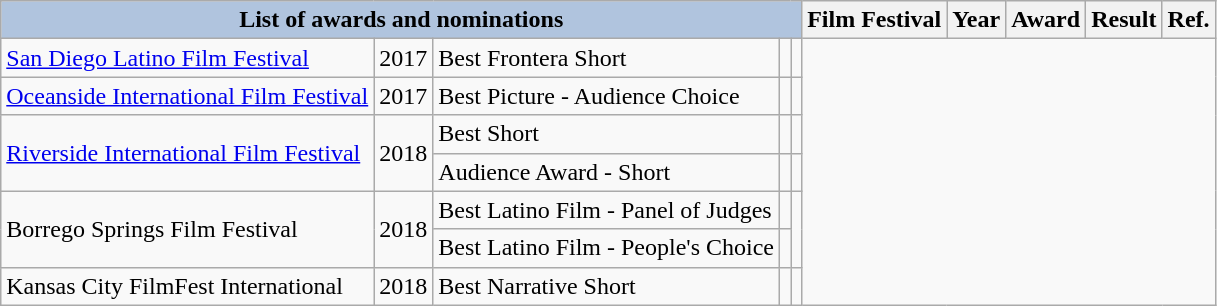<table class="wikitable">
<tr>
<th colspan="5" style="background:#B0C4DE;">List of awards and nominations</th>
<th>Film Festival</th>
<th>Year</th>
<th>Award</th>
<th>Result</th>
<th>Ref.</th>
</tr>
<tr>
<td><a href='#'>San Diego Latino Film Festival</a></td>
<td>2017</td>
<td>Best Frontera Short</td>
<td></td>
<td></td>
</tr>
<tr>
<td><a href='#'>Oceanside International Film Festival</a></td>
<td>2017</td>
<td>Best Picture - Audience Choice</td>
<td></td>
<td></td>
</tr>
<tr>
<td rowspan="2"><a href='#'>Riverside International Film Festival</a></td>
<td rowspan="2">2018</td>
<td>Best Short</td>
<td></td>
<td></td>
</tr>
<tr>
<td>Audience Award - Short</td>
<td></td>
<td></td>
</tr>
<tr>
<td rowspan="2">Borrego Springs Film Festival</td>
<td rowspan="2">2018</td>
<td>Best Latino Film - Panel of Judges</td>
<td></td>
<td rowspan="2"></td>
</tr>
<tr>
<td>Best Latino Film - People's Choice</td>
<td></td>
</tr>
<tr>
<td>Kansas City FilmFest International</td>
<td>2018</td>
<td>Best Narrative Short</td>
<td></td>
<td></td>
</tr>
</table>
